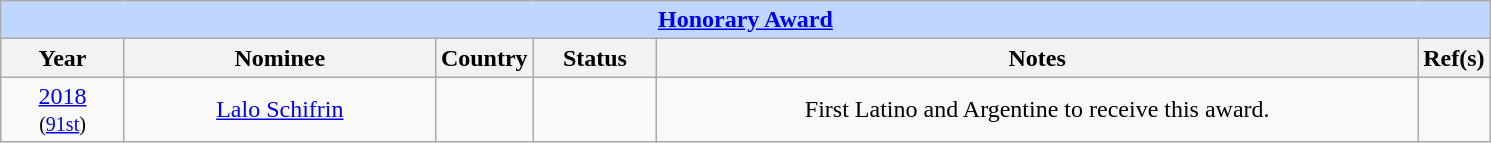<table class="wikitable" style="text-align: center">
<tr style="background:#bfd7ff;">
<td colspan="6" style="text-align:center;"><strong><a href='#'>Honorary Award</a></strong></td>
</tr>
<tr style="background:#ebf5ff;">
<th style="width:75px;">Year</th>
<th style="width:200px;">Nominee</th>
<th style="width:50px;">Country</th>
<th style="width:75px;">Status</th>
<th style="width:500px;">Notes</th>
<th width="3">Ref(s)</th>
</tr>
<tr>
<td style="text-align: center"><a href='#'>2018</a><br><small>(<a href='#'>91st</a>)</small></td>
<td><a href='#'>Lalo Schifrin</a></td>
<td></td>
<td></td>
<td>First Latino and Argentine to receive this award.</td>
<td style="text-align: center"></td>
</tr>
</table>
